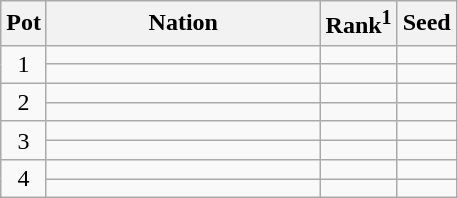<table class="wikitable">
<tr>
<th>Pot</th>
<th width="175">Nation</th>
<th>Rank<sup>1</sup></th>
<th>Seed</th>
</tr>
<tr>
<td rowspan=2 style="text-align:center;">1</td>
<td></td>
<td></td>
<td></td>
</tr>
<tr>
<td></td>
<td></td>
<td></td>
</tr>
<tr>
<td rowspan=2 style="text-align:center;">2</td>
<td></td>
<td></td>
<td></td>
</tr>
<tr>
<td></td>
<td></td>
<td></td>
</tr>
<tr>
<td rowspan=2 style="text-align:center;">3</td>
<td></td>
<td></td>
<td></td>
</tr>
<tr>
<td></td>
<td></td>
<td></td>
</tr>
<tr>
<td rowspan=2 style="text-align:center;">4</td>
<td></td>
<td></td>
<td></td>
</tr>
<tr>
<td></td>
<td></td>
<td></td>
</tr>
</table>
